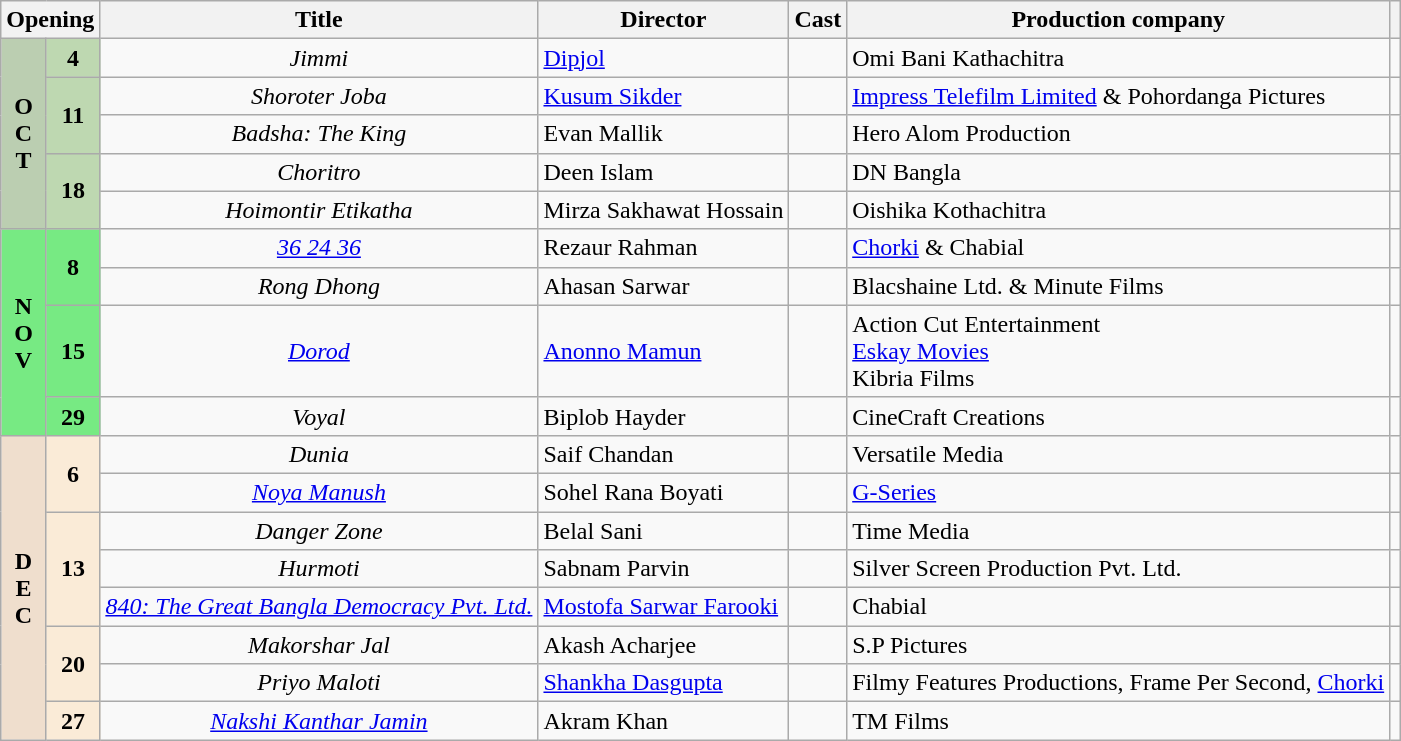<table class="wikitable sortable">
<tr>
<th colspan="2"><strong>Opening</strong></th>
<th><strong>Title</strong></th>
<th><strong>Director</strong></th>
<th><strong>Cast</strong></th>
<th><strong>Production company</strong></th>
<th></th>
</tr>
<tr>
<td rowspan="5" style="text-align:center; background:#BBCEB1; textcolor:#000; "><strong>O<br>C<br>T</strong></td>
<td style="text-align:center;background:#BED8B1;"><strong>4</strong></td>
<td style="text-align:center;"><em>Jimmi</em></td>
<td><a href='#'>Dipjol</a></td>
<td></td>
<td>Omi Bani Kathachitra</td>
<td></td>
</tr>
<tr>
<td rowspan="2" style="text-align:center;background:#BED8B1;"><strong>11</strong></td>
<td style="text-align:center;"><em>Shoroter Joba</em></td>
<td><a href='#'>Kusum Sikder</a></td>
<td></td>
<td><a href='#'>Impress Telefilm Limited</a> & Pohordanga Pictures</td>
<td></td>
</tr>
<tr>
<td style="text-align:center;"><em>Badsha: The King</em></td>
<td>Evan Mallik</td>
<td></td>
<td>Hero Alom Production</td>
<td></td>
</tr>
<tr>
<td rowspan="2" style="text-align:center;background:#BED8B1;"><strong>18</strong></td>
<td style="text-align:center;"><em>Choritro</em></td>
<td>Deen Islam</td>
<td></td>
<td>DN Bangla</td>
<td></td>
</tr>
<tr>
<td style="text-align:center;"><em>Hoimontir Etikatha</em></td>
<td>Mirza Sakhawat Hossain</td>
<td></td>
<td>Oishika Kothachitra</td>
<td></td>
</tr>
<tr>
<td rowspan="4" style="text-align:center; background:#77ea83;"><strong>N<br>O<br>V</strong></td>
<td rowspan="2" style="text-align:center; background:#77ea83;"><strong>8</strong></td>
<td style="text-align:center;"><em><a href='#'>36 24 36</a></em></td>
<td>Rezaur Rahman</td>
<td></td>
<td><a href='#'>Chorki</a> & Chabial</td>
<td></td>
</tr>
<tr>
<td style="text-align:center;"><em>Rong Dhong</em></td>
<td>Ahasan Sarwar</td>
<td></td>
<td>Blacshaine Ltd. & Minute Films</td>
<td></td>
</tr>
<tr>
<td style="text-align:center; background:#77ea83;"><strong>15</strong></td>
<td style="text-align:center;"><em><a href='#'>Dorod</a></em></td>
<td><a href='#'>Anonno Mamun</a></td>
<td></td>
<td>Action Cut Entertainment<br><a href='#'>Eskay Movies</a><br>Kibria Films</td>
<td></td>
</tr>
<tr>
<td style="text-align:center; background:#77ea83;"><strong>29</strong></td>
<td style="text-align:center;"><em>Voyal</em></td>
<td>Biplob Hayder</td>
<td></td>
<td>CineCraft Creations</td>
<td></td>
</tr>
<tr>
<td rowspan="8" style="text-align:center; background:#EFDECD; textcolor:#000;"><strong>D<br>E<br>C</strong></td>
<td rowspan="2" style="text-align:center;background:#FAEBD7;"><strong>6</strong></td>
<td style="text-align:center;"><em>Dunia</em></td>
<td>Saif Chandan</td>
<td></td>
<td>Versatile Media</td>
<td></td>
</tr>
<tr>
<td style="text-align:center;"><em><a href='#'>Noya Manush</a></em></td>
<td>Sohel Rana Boyati</td>
<td></td>
<td><a href='#'>G-Series</a></td>
<td></td>
</tr>
<tr>
<td rowspan="3" style="text-align:center;background:#FAEBD7;"><strong>13</strong></td>
<td style="text-align:center;"><em>Danger Zone</em></td>
<td>Belal Sani</td>
<td></td>
<td>Time Media</td>
<td></td>
</tr>
<tr>
<td style="text-align:center;"><em>Hurmoti</em></td>
<td>Sabnam Parvin</td>
<td></td>
<td>Silver Screen Production Pvt. Ltd.</td>
<td></td>
</tr>
<tr>
<td style="text-align:center;"><em><a href='#'>840: The Great Bangla Democracy Pvt. Ltd.</a></em></td>
<td><a href='#'>Mostofa Sarwar Farooki</a></td>
<td></td>
<td>Chabial</td>
<td></td>
</tr>
<tr>
<td rowspan="2" style="text-align:center;background:#FAEBD7;"><strong>20</strong></td>
<td style="text-align:center;"><em>Makorshar Jal</em></td>
<td>Akash Acharjee</td>
<td></td>
<td>S.P Pictures</td>
<td></td>
</tr>
<tr>
<td style="text-align:center;"><em>Priyo Maloti</em></td>
<td><a href='#'>Shankha Dasgupta</a></td>
<td></td>
<td>Filmy Features Productions, Frame Per Second, <a href='#'>Chorki</a></td>
<td></td>
</tr>
<tr>
<td style="text-align:center;background:#FAEBD7;"><strong>27</strong></td>
<td style="text-align:center;"><em><a href='#'>Nakshi Kanthar Jamin</a></em></td>
<td>Akram Khan</td>
<td></td>
<td>TM Films</td>
<td></td>
</tr>
</table>
